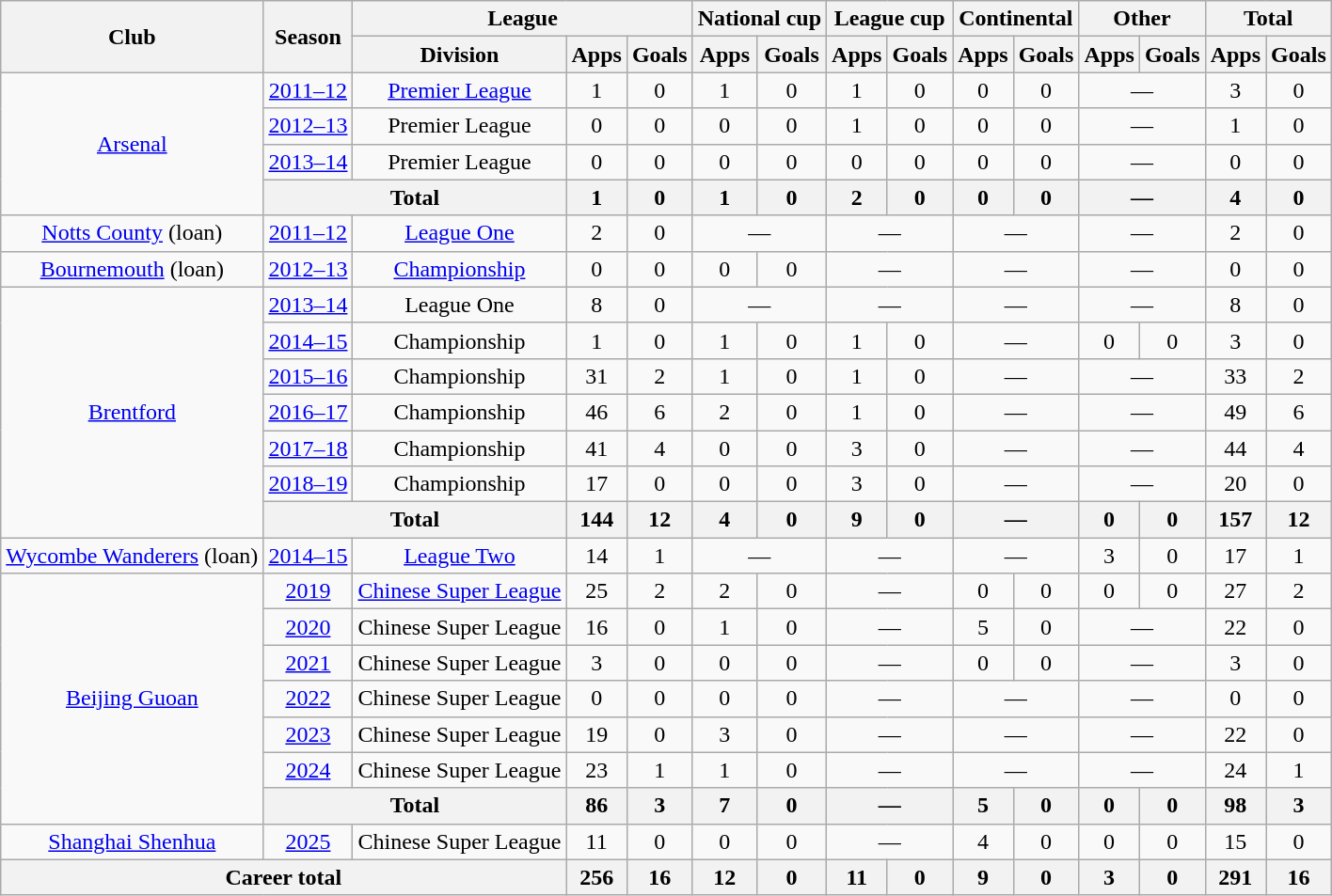<table class="wikitable" style="text-align: center;">
<tr>
<th rowspan="2">Club</th>
<th rowspan="2">Season</th>
<th colspan="3">League</th>
<th colspan="2">National cup</th>
<th colspan="2">League cup</th>
<th colspan="2">Continental</th>
<th colspan="2">Other</th>
<th colspan="2">Total</th>
</tr>
<tr>
<th>Division</th>
<th>Apps</th>
<th>Goals</th>
<th>Apps</th>
<th>Goals</th>
<th>Apps</th>
<th>Goals</th>
<th>Apps</th>
<th>Goals</th>
<th>Apps</th>
<th>Goals</th>
<th>Apps</th>
<th>Goals</th>
</tr>
<tr>
<td rowspan="4"><a href='#'>Arsenal</a></td>
<td><a href='#'>2011–12</a></td>
<td><a href='#'>Premier League</a></td>
<td>1</td>
<td>0</td>
<td>1</td>
<td>0</td>
<td>1</td>
<td>0</td>
<td>0</td>
<td>0</td>
<td colspan="2">—</td>
<td>3</td>
<td>0</td>
</tr>
<tr>
<td><a href='#'>2012–13</a></td>
<td>Premier League</td>
<td>0</td>
<td>0</td>
<td>0</td>
<td>0</td>
<td>1</td>
<td>0</td>
<td>0</td>
<td>0</td>
<td colspan="2">—</td>
<td>1</td>
<td>0</td>
</tr>
<tr>
<td><a href='#'>2013–14</a></td>
<td>Premier League</td>
<td>0</td>
<td>0</td>
<td>0</td>
<td>0</td>
<td>0</td>
<td>0</td>
<td>0</td>
<td>0</td>
<td colspan="2">—</td>
<td>0</td>
<td>0</td>
</tr>
<tr>
<th colspan="2">Total</th>
<th>1</th>
<th>0</th>
<th>1</th>
<th>0</th>
<th>2</th>
<th>0</th>
<th>0</th>
<th>0</th>
<th colspan="2">—</th>
<th>4</th>
<th>0</th>
</tr>
<tr>
<td><a href='#'>Notts County</a> (loan)</td>
<td><a href='#'>2011–12</a></td>
<td><a href='#'>League One</a></td>
<td>2</td>
<td>0</td>
<td colspan="2">—</td>
<td colspan="2">—</td>
<td colspan="2">—</td>
<td colspan="2">—</td>
<td>2</td>
<td>0</td>
</tr>
<tr>
<td><a href='#'>Bournemouth</a> (loan)</td>
<td><a href='#'>2012–13</a></td>
<td><a href='#'>Championship</a></td>
<td>0</td>
<td>0</td>
<td>0</td>
<td>0</td>
<td colspan="2">—</td>
<td colspan="2">—</td>
<td colspan="2">—</td>
<td>0</td>
<td>0</td>
</tr>
<tr>
<td rowspan="7"><a href='#'>Brentford</a></td>
<td><a href='#'>2013–14</a></td>
<td>League One</td>
<td>8</td>
<td>0</td>
<td colspan="2">—</td>
<td colspan="2">—</td>
<td colspan="2">—</td>
<td colspan="2">—</td>
<td>8</td>
<td>0</td>
</tr>
<tr>
<td><a href='#'>2014–15</a></td>
<td>Championship</td>
<td>1</td>
<td>0</td>
<td>1</td>
<td>0</td>
<td>1</td>
<td>0</td>
<td colspan="2">—</td>
<td>0</td>
<td>0</td>
<td>3</td>
<td>0</td>
</tr>
<tr>
<td><a href='#'>2015–16</a></td>
<td>Championship</td>
<td>31</td>
<td>2</td>
<td>1</td>
<td>0</td>
<td>1</td>
<td>0</td>
<td colspan="2">—</td>
<td colspan="2">—</td>
<td>33</td>
<td>2</td>
</tr>
<tr>
<td><a href='#'>2016–17</a></td>
<td>Championship</td>
<td>46</td>
<td>6</td>
<td>2</td>
<td>0</td>
<td>1</td>
<td>0</td>
<td colspan="2">—</td>
<td colspan="2">—</td>
<td>49</td>
<td>6</td>
</tr>
<tr>
<td><a href='#'>2017–18</a></td>
<td>Championship</td>
<td>41</td>
<td>4</td>
<td>0</td>
<td>0</td>
<td>3</td>
<td>0</td>
<td colspan="2">—</td>
<td colspan="2">—</td>
<td>44</td>
<td>4</td>
</tr>
<tr>
<td><a href='#'>2018–19</a></td>
<td>Championship</td>
<td>17</td>
<td>0</td>
<td>0</td>
<td>0</td>
<td>3</td>
<td>0</td>
<td colspan="2">—</td>
<td colspan="2">—</td>
<td>20</td>
<td>0</td>
</tr>
<tr>
<th colspan="2">Total</th>
<th>144</th>
<th>12</th>
<th>4</th>
<th>0</th>
<th>9</th>
<th>0</th>
<th colspan="2">—</th>
<th>0</th>
<th>0</th>
<th>157</th>
<th>12</th>
</tr>
<tr>
<td><a href='#'>Wycombe Wanderers</a> (loan)</td>
<td><a href='#'>2014–15</a></td>
<td><a href='#'>League Two</a></td>
<td>14</td>
<td>1</td>
<td colspan="2">—</td>
<td colspan="2">—</td>
<td colspan="2">—</td>
<td>3</td>
<td>0</td>
<td>17</td>
<td>1</td>
</tr>
<tr>
<td rowspan="7"><a href='#'>Beijing Guoan</a></td>
<td><a href='#'>2019</a></td>
<td><a href='#'>Chinese Super League</a></td>
<td>25</td>
<td>2</td>
<td>2</td>
<td>0</td>
<td colspan="2">—</td>
<td>0</td>
<td>0</td>
<td>0</td>
<td>0</td>
<td>27</td>
<td>2</td>
</tr>
<tr>
<td><a href='#'>2020</a></td>
<td>Chinese Super League</td>
<td>16</td>
<td>0</td>
<td>1</td>
<td>0</td>
<td colspan="2">—</td>
<td>5</td>
<td>0</td>
<td colspan="2">—</td>
<td>22</td>
<td>0</td>
</tr>
<tr>
<td><a href='#'>2021</a></td>
<td>Chinese Super League</td>
<td>3</td>
<td>0</td>
<td>0</td>
<td>0</td>
<td colspan="2">—</td>
<td>0</td>
<td>0</td>
<td colspan="2">—</td>
<td>3</td>
<td>0</td>
</tr>
<tr>
<td><a href='#'>2022</a></td>
<td>Chinese Super League</td>
<td>0</td>
<td>0</td>
<td>0</td>
<td>0</td>
<td colspan="2">—</td>
<td colspan="2">—</td>
<td colspan="2">—</td>
<td>0</td>
<td>0</td>
</tr>
<tr>
<td><a href='#'>2023</a></td>
<td>Chinese Super League</td>
<td>19</td>
<td>0</td>
<td>3</td>
<td>0</td>
<td colspan="2">—</td>
<td colspan="2">—</td>
<td colspan="2">—</td>
<td>22</td>
<td>0</td>
</tr>
<tr>
<td><a href='#'>2024</a></td>
<td>Chinese Super League</td>
<td>23</td>
<td>1</td>
<td>1</td>
<td>0</td>
<td colspan="2">—</td>
<td colspan="2">—</td>
<td colspan="2">—</td>
<td>24</td>
<td>1</td>
</tr>
<tr>
<th colspan="2">Total</th>
<th>86</th>
<th>3</th>
<th>7</th>
<th>0</th>
<th colspan="2">—</th>
<th>5</th>
<th>0</th>
<th>0</th>
<th>0</th>
<th>98</th>
<th>3</th>
</tr>
<tr>
<td><a href='#'>Shanghai Shenhua</a></td>
<td><a href='#'>2025</a></td>
<td>Chinese Super League</td>
<td>11</td>
<td>0</td>
<td>0</td>
<td>0</td>
<td colspan="2">—</td>
<td>4</td>
<td>0</td>
<td>0</td>
<td>0</td>
<td>15</td>
<td>0</td>
</tr>
<tr>
<th colspan="3">Career total</th>
<th>256</th>
<th>16</th>
<th>12</th>
<th>0</th>
<th>11</th>
<th>0</th>
<th>9</th>
<th>0</th>
<th>3</th>
<th>0</th>
<th>291</th>
<th>16</th>
</tr>
</table>
